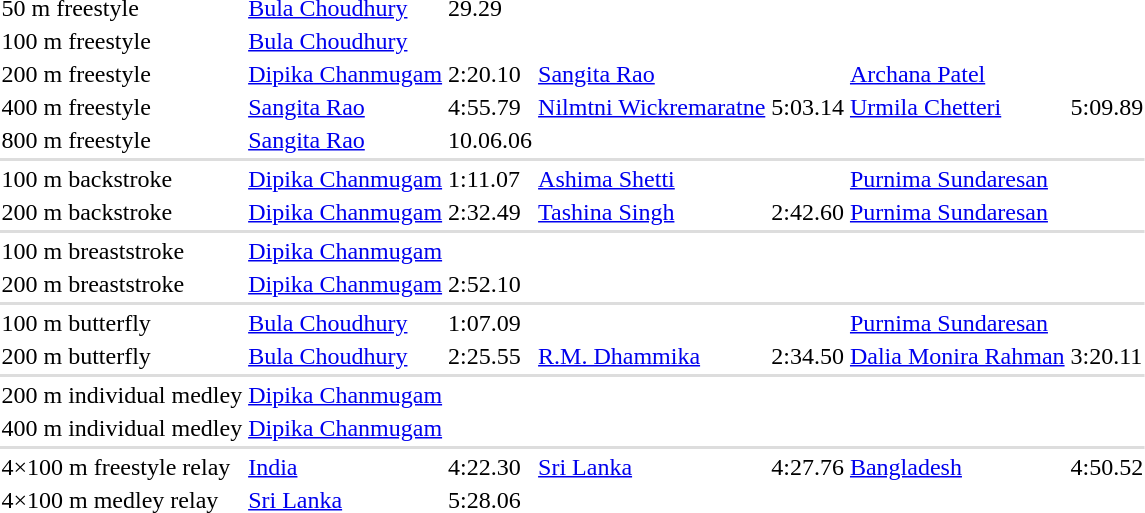<table>
<tr>
<td>50 m freestyle</td>
<td> <a href='#'>Bula Choudhury</a></td>
<td>29.29</td>
<td></td>
<td></td>
<td></td>
<td></td>
</tr>
<tr>
<td>100 m freestyle</td>
<td> <a href='#'>Bula Choudhury</a></td>
<td></td>
<td></td>
<td></td>
<td></td>
<td></td>
</tr>
<tr>
<td>200 m freestyle</td>
<td> <a href='#'>Dipika Chanmugam</a></td>
<td>2:20.10</td>
<td> <a href='#'>Sangita Rao</a></td>
<td></td>
<td> <a href='#'>Archana Patel</a></td>
<td></td>
</tr>
<tr>
<td>400 m freestyle</td>
<td> <a href='#'>Sangita Rao</a></td>
<td>4:55.79</td>
<td> <a href='#'>Nilmtni Wickremaratne</a></td>
<td>5:03.14</td>
<td> <a href='#'>Urmila Chetteri</a></td>
<td>5:09.89</td>
</tr>
<tr>
<td>800 m freestyle</td>
<td> <a href='#'>Sangita Rao</a></td>
<td>10.06.06</td>
<td></td>
<td></td>
<td></td>
<td></td>
</tr>
<tr style="background:#ddd;">
<td colspan=7></td>
</tr>
<tr valign="top">
<td>100 m backstroke</td>
<td> <a href='#'>Dipika Chanmugam</a></td>
<td>1:11.07</td>
<td> <a href='#'>Ashima Shetti</a></td>
<td></td>
<td> <a href='#'>Purnima Sundaresan</a></td>
<td></td>
</tr>
<tr>
<td>200 m backstroke</td>
<td> <a href='#'>Dipika Chanmugam</a></td>
<td>2:32.49</td>
<td> <a href='#'>Tashina Singh</a></td>
<td>2:42.60</td>
<td> <a href='#'>Purnima Sundaresan</a></td>
<td></td>
</tr>
<tr style="background:#ddd;">
<td colspan=7></td>
</tr>
<tr valign="top">
<td>100 m breaststroke</td>
<td> <a href='#'>Dipika Chanmugam</a></td>
<td></td>
<td></td>
<td></td>
<td></td>
<td></td>
</tr>
<tr>
<td>200 m breaststroke</td>
<td> <a href='#'>Dipika Chanmugam</a></td>
<td>2:52.10</td>
<td></td>
<td></td>
<td></td>
<td></td>
</tr>
<tr style="background:#ddd;">
<td colspan=7></td>
</tr>
<tr valign="top">
<td>100 m butterfly</td>
<td> <a href='#'>Bula Choudhury</a></td>
<td>1:07.09</td>
<td></td>
<td></td>
<td> <a href='#'>Purnima Sundaresan</a></td>
</tr>
<tr>
<td>200 m butterfly</td>
<td> <a href='#'>Bula Choudhury</a></td>
<td>2:25.55</td>
<td> <a href='#'>R.M. Dhammika</a></td>
<td>2:34.50</td>
<td> <a href='#'>Dalia Monira Rahman</a></td>
<td>3:20.11</td>
</tr>
<tr style="background:#ddd;">
<td colspan=7></td>
</tr>
<tr valign="top">
<td>200 m individual medley</td>
<td> <a href='#'>Dipika Chanmugam</a></td>
<td></td>
<td></td>
<td></td>
<td></td>
<td></td>
</tr>
<tr>
<td>400 m individual medley</td>
<td> <a href='#'>Dipika Chanmugam</a></td>
<td></td>
<td></td>
<td></td>
<td></td>
<td></td>
</tr>
<tr style="background:#ddd;">
<td colspan=7></td>
</tr>
<tr valign="top">
<td>4×100 m freestyle relay</td>
<td> <a href='#'>India</a></td>
<td>4:22.30</td>
<td> <a href='#'>Sri Lanka</a></td>
<td>4:27.76</td>
<td> <a href='#'>Bangladesh</a></td>
<td>4:50.52</td>
</tr>
<tr>
<td>4×100 m medley relay</td>
<td> <a href='#'>Sri Lanka</a></td>
<td>5:28.06</td>
<td></td>
<td></td>
<td></td>
<td></td>
</tr>
</table>
